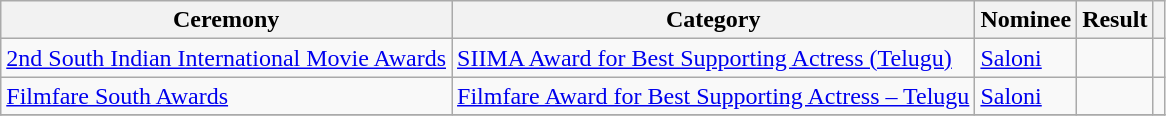<table class="wikitable">
<tr>
<th>Ceremony</th>
<th>Category</th>
<th>Nominee</th>
<th>Result</th>
<th></th>
</tr>
<tr>
<td rowspan="1"><a href='#'>2nd South Indian International Movie Awards</a></td>
<td><a href='#'>SIIMA Award for Best Supporting Actress (Telugu)</a></td>
<td><a href='#'>Saloni</a></td>
<td></td>
<td></td>
</tr>
<tr>
<td rowspan="1"><a href='#'>Filmfare South Awards</a></td>
<td><a href='#'>Filmfare Award for Best Supporting Actress – Telugu</a></td>
<td><a href='#'>Saloni</a></td>
<td></td>
<td></td>
</tr>
<tr>
</tr>
</table>
